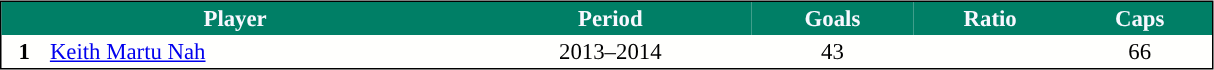<table align="left" cellpadding="2" cellspacing="0"  style="margin: 1em 0; border: 1px solid #000000; border-right-width: 1px; border-bottom-width: 1px; background-color:#FFFFFD; width:64%; font-size: 95%;">
<tr style="background:white;">
</tr>
<tr style="background:#007F66; color:#F8F8FF;">
<th colspan=2 align="center">Player</th>
<th align="center" abbr="Period">Period</th>
<th align="center">Goals</th>
<th align="center">Ratio</th>
<th align="center">Caps</th>
</tr>
<tr>
<th>1</th>
<td> <a href='#'>Keith Martu Nah</a></td>
<td align="center">2013–2014</td>
<td align="center">43</td>
<td></td>
<td align="center">66</td>
</tr>
<tr style="background:white;"|>
</tr>
</table>
